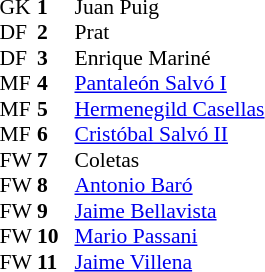<table cellspacing="0" cellpadding="0" style="font-size:90%; margin:0.2em auto;">
<tr>
<th width="25"></th>
<th width="25"></th>
</tr>
<tr>
<td>GK</td>
<td><strong>1</strong></td>
<td> Juan Puig</td>
</tr>
<tr>
<td>DF</td>
<td><strong>2</strong></td>
<td> Prat</td>
</tr>
<tr>
<td>DF</td>
<td><strong>3</strong></td>
<td> Enrique Mariné</td>
</tr>
<tr>
<td>MF</td>
<td><strong>4</strong></td>
<td> <a href='#'>Pantaleón Salvó I</a></td>
</tr>
<tr>
<td>MF</td>
<td><strong>5</strong></td>
<td> <a href='#'>Hermenegild Casellas</a></td>
</tr>
<tr>
<td>MF</td>
<td><strong>6</strong></td>
<td> <a href='#'>Cristóbal Salvó II</a></td>
</tr>
<tr>
<td>FW</td>
<td><strong>7</strong></td>
<td> Coletas</td>
</tr>
<tr>
<td>FW</td>
<td><strong>8</strong></td>
<td> <a href='#'>Antonio Baró</a></td>
</tr>
<tr>
<td>FW</td>
<td><strong>9</strong></td>
<td> <a href='#'>Jaime Bellavista</a></td>
</tr>
<tr>
<td>FW</td>
<td><strong>10</strong></td>
<td> <a href='#'>Mario Passani</a></td>
</tr>
<tr>
<td>FW</td>
<td><strong>11</strong></td>
<td> <a href='#'>Jaime Villena</a></td>
</tr>
<tr>
</tr>
</table>
